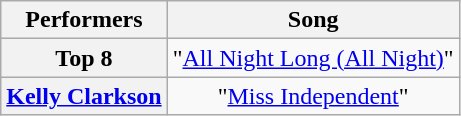<table class="wikitable unsortable" style="text-align:center;">
<tr>
<th scope="col">Performers</th>
<th scope="col">Song</th>
</tr>
<tr>
<th scope="row">Top 8</th>
<td>"<a href='#'>All Night Long (All Night)</a>"</td>
</tr>
<tr>
<th scope="row"><a href='#'>Kelly Clarkson</a></th>
<td>"<a href='#'>Miss Independent</a>"</td>
</tr>
</table>
